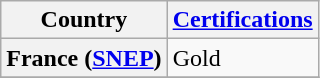<table class="wikitable sortable plainrowheaders">
<tr>
<th scope="col">Country</th>
<th scope="col"><a href='#'>Certifications</a></th>
</tr>
<tr>
<th scope="row">France (<a href='#'>SNEP</a>)</th>
<td>Gold</td>
</tr>
<tr>
</tr>
</table>
